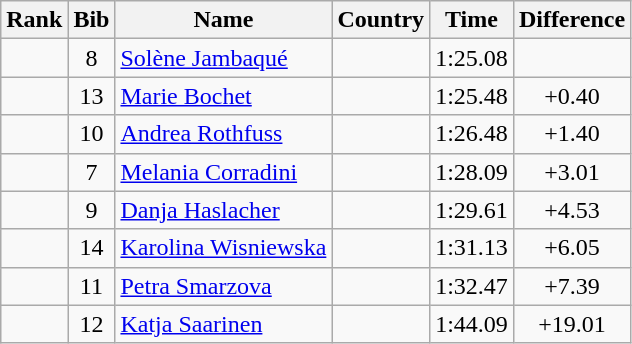<table class="wikitable sortable" style="text-align:center">
<tr>
<th>Rank</th>
<th>Bib</th>
<th>Name</th>
<th>Country</th>
<th>Time</th>
<th>Difference</th>
</tr>
<tr>
<td></td>
<td>8</td>
<td align=left><a href='#'>Solène Jambaqué</a></td>
<td align=left></td>
<td>1:25.08</td>
<td></td>
</tr>
<tr>
<td></td>
<td>13</td>
<td align=left><a href='#'>Marie Bochet</a></td>
<td align=left></td>
<td>1:25.48</td>
<td>+0.40</td>
</tr>
<tr>
<td></td>
<td>10</td>
<td align=left><a href='#'>Andrea Rothfuss</a></td>
<td align=left></td>
<td>1:26.48</td>
<td>+1.40</td>
</tr>
<tr>
<td></td>
<td>7</td>
<td align=left><a href='#'>Melania Corradini</a></td>
<td align=left></td>
<td>1:28.09</td>
<td>+3.01</td>
</tr>
<tr>
<td></td>
<td>9</td>
<td align=left><a href='#'>Danja Haslacher</a></td>
<td align=left></td>
<td>1:29.61</td>
<td>+4.53</td>
</tr>
<tr>
<td></td>
<td>14</td>
<td align=left><a href='#'>Karolina Wisniewska</a></td>
<td align=left></td>
<td>1:31.13</td>
<td>+6.05</td>
</tr>
<tr>
<td></td>
<td>11</td>
<td align=left><a href='#'>Petra Smarzova</a></td>
<td align=left></td>
<td>1:32.47</td>
<td>+7.39</td>
</tr>
<tr>
<td></td>
<td>12</td>
<td align=left><a href='#'>Katja Saarinen</a></td>
<td align=left></td>
<td>1:44.09</td>
<td>+19.01</td>
</tr>
</table>
